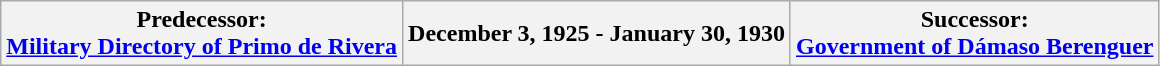<table class="wikitable">
<tr>
<th>Predecessor:<br><a href='#'>Military Directory of Primo de Rivera</a></th>
<th>December 3, 1925 -  January 30, 1930</th>
<th>Successor:<br><a href='#'>Government of Dámaso Berenguer</a></th>
</tr>
</table>
